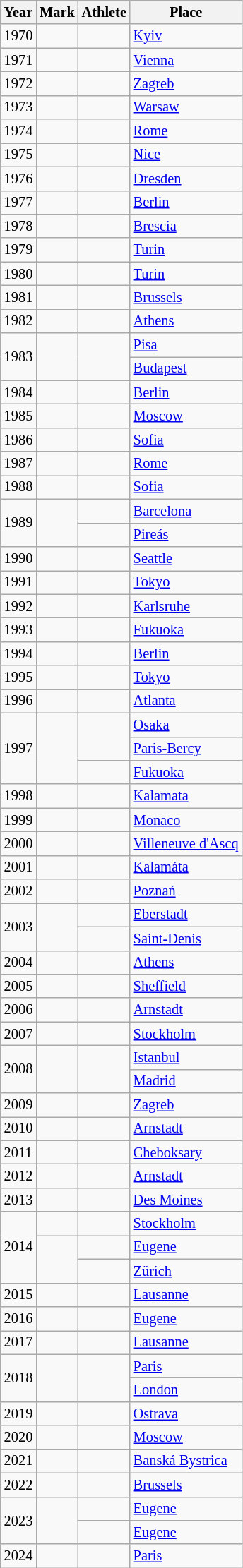<table class="wikitable sortable" style="font-size:85%;">
<tr>
<th>Year</th>
<th>Mark</th>
<th>Athlete</th>
<th>Place</th>
</tr>
<tr>
<td>1970</td>
<td></td>
<td></td>
<td><a href='#'>Kyiv</a></td>
</tr>
<tr>
<td>1971</td>
<td></td>
<td></td>
<td><a href='#'>Vienna</a></td>
</tr>
<tr>
<td>1972</td>
<td></td>
<td></td>
<td><a href='#'>Zagreb</a></td>
</tr>
<tr>
<td>1973</td>
<td></td>
<td></td>
<td><a href='#'>Warsaw</a></td>
</tr>
<tr>
<td>1974</td>
<td></td>
<td></td>
<td><a href='#'>Rome</a></td>
</tr>
<tr>
<td>1975</td>
<td></td>
<td></td>
<td><a href='#'>Nice</a></td>
</tr>
<tr>
<td>1976</td>
<td></td>
<td></td>
<td><a href='#'>Dresden</a></td>
</tr>
<tr>
<td>1977</td>
<td></td>
<td></td>
<td><a href='#'>Berlin</a></td>
</tr>
<tr>
<td>1978</td>
<td></td>
<td></td>
<td><a href='#'>Brescia</a></td>
</tr>
<tr>
<td>1979</td>
<td></td>
<td></td>
<td><a href='#'>Turin</a></td>
</tr>
<tr>
<td>1980</td>
<td></td>
<td></td>
<td><a href='#'>Turin</a></td>
</tr>
<tr>
<td>1981</td>
<td></td>
<td></td>
<td><a href='#'>Brussels</a></td>
</tr>
<tr>
<td>1982</td>
<td></td>
<td></td>
<td><a href='#'>Athens</a></td>
</tr>
<tr>
<td rowspan=2>1983</td>
<td rowspan=2></td>
<td rowspan=2></td>
<td><a href='#'>Pisa</a></td>
</tr>
<tr>
<td><a href='#'>Budapest</a></td>
</tr>
<tr>
<td>1984</td>
<td></td>
<td></td>
<td><a href='#'>Berlin</a></td>
</tr>
<tr>
<td>1985</td>
<td></td>
<td></td>
<td><a href='#'>Moscow</a></td>
</tr>
<tr>
<td>1986</td>
<td></td>
<td></td>
<td><a href='#'>Sofia</a></td>
</tr>
<tr>
<td>1987</td>
<td></td>
<td></td>
<td><a href='#'>Rome</a></td>
</tr>
<tr>
<td>1988</td>
<td></td>
<td></td>
<td><a href='#'>Sofia</a></td>
</tr>
<tr>
<td rowspan=2>1989</td>
<td rowspan=2></td>
<td></td>
<td><a href='#'>Barcelona</a></td>
</tr>
<tr>
<td></td>
<td><a href='#'>Pireás</a></td>
</tr>
<tr>
<td>1990</td>
<td></td>
<td></td>
<td><a href='#'>Seattle</a></td>
</tr>
<tr>
<td>1991</td>
<td></td>
<td></td>
<td><a href='#'>Tokyo</a></td>
</tr>
<tr>
<td>1992</td>
<td> </td>
<td></td>
<td><a href='#'>Karlsruhe</a></td>
</tr>
<tr>
<td>1993</td>
<td></td>
<td></td>
<td><a href='#'>Fukuoka</a></td>
</tr>
<tr>
<td>1994</td>
<td> </td>
<td></td>
<td><a href='#'>Berlin</a></td>
</tr>
<tr>
<td>1995</td>
<td></td>
<td></td>
<td><a href='#'>Tokyo</a></td>
</tr>
<tr>
<td>1996</td>
<td></td>
<td></td>
<td><a href='#'>Atlanta</a></td>
</tr>
<tr>
<td rowspan=3>1997</td>
<td rowspan=3></td>
<td rowspan=2></td>
<td><a href='#'>Osaka</a></td>
</tr>
<tr>
<td><a href='#'>Paris-Bercy</a></td>
</tr>
<tr>
<td></td>
<td><a href='#'>Fukuoka</a></td>
</tr>
<tr>
<td>1998</td>
<td></td>
<td></td>
<td><a href='#'>Kalamata</a></td>
</tr>
<tr>
<td>1999</td>
<td></td>
<td></td>
<td><a href='#'>Monaco</a></td>
</tr>
<tr>
<td>2000</td>
<td></td>
<td></td>
<td><a href='#'>Villeneuve d'Ascq</a></td>
</tr>
<tr>
<td>2001</td>
<td></td>
<td></td>
<td><a href='#'>Kalamáta</a></td>
</tr>
<tr>
<td>2002</td>
<td></td>
<td></td>
<td><a href='#'>Poznań</a></td>
</tr>
<tr>
<td rowspan=2>2003</td>
<td rowspan=2></td>
<td></td>
<td><a href='#'>Eberstadt</a></td>
</tr>
<tr>
<td></td>
<td><a href='#'>Saint-Denis</a></td>
</tr>
<tr>
<td>2004</td>
<td></td>
<td></td>
<td><a href='#'>Athens</a></td>
</tr>
<tr>
<td>2005</td>
<td></td>
<td></td>
<td><a href='#'>Sheffield</a></td>
</tr>
<tr>
<td>2006</td>
<td> </td>
<td></td>
<td><a href='#'>Arnstadt</a></td>
</tr>
<tr>
<td>2007</td>
<td></td>
<td></td>
<td><a href='#'>Stockholm</a></td>
</tr>
<tr>
<td rowspan=2>2008</td>
<td rowspan=2></td>
<td rowspan=2></td>
<td><a href='#'>Istanbul</a></td>
</tr>
<tr>
<td><a href='#'>Madrid</a></td>
</tr>
<tr>
<td>2009</td>
<td></td>
<td></td>
<td><a href='#'>Zagreb</a></td>
</tr>
<tr>
<td>2010</td>
<td> </td>
<td></td>
<td><a href='#'>Arnstadt</a></td>
</tr>
<tr>
<td>2011</td>
<td></td>
<td></td>
<td><a href='#'>Cheboksary</a></td>
</tr>
<tr>
<td>2012</td>
<td> </td>
<td></td>
<td><a href='#'>Arnstadt</a></td>
</tr>
<tr>
<td>2013</td>
<td></td>
<td></td>
<td><a href='#'>Des Moines</a></td>
</tr>
<tr>
<td rowspan=3>2014</td>
<td> </td>
<td></td>
<td><a href='#'>Stockholm</a></td>
</tr>
<tr>
<td rowspan=2></td>
<td></td>
<td><a href='#'>Eugene</a></td>
</tr>
<tr>
<td></td>
<td><a href='#'>Zürich</a></td>
</tr>
<tr>
<td>2015</td>
<td></td>
<td></td>
<td><a href='#'>Lausanne</a></td>
</tr>
<tr>
<td>2016</td>
<td></td>
<td></td>
<td><a href='#'>Eugene</a></td>
</tr>
<tr>
<td>2017</td>
<td></td>
<td></td>
<td><a href='#'>Lausanne</a></td>
</tr>
<tr>
<td rowspan=2>2018</td>
<td rowspan=2></td>
<td rowspan=2></td>
<td><a href='#'>Paris</a></td>
</tr>
<tr>
<td><a href='#'>London</a></td>
</tr>
<tr>
<td>2019</td>
<td></td>
<td></td>
<td><a href='#'>Ostrava</a></td>
</tr>
<tr>
<td>2020</td>
<td> </td>
<td></td>
<td><a href='#'>Moscow</a></td>
</tr>
<tr>
<td>2021</td>
<td> </td>
<td></td>
<td><a href='#'>Banská Bystrica</a></td>
</tr>
<tr>
<td>2022</td>
<td></td>
<td></td>
<td><a href='#'>Brussels</a></td>
</tr>
<tr>
<td rowspan=2>2023</td>
<td rowspan=2></td>
<td></td>
<td><a href='#'>Eugene</a></td>
</tr>
<tr>
<td></td>
<td><a href='#'>Eugene</a></td>
</tr>
<tr>
<td>2024</td>
<td></td>
<td></td>
<td><a href='#'>Paris</a></td>
</tr>
</table>
